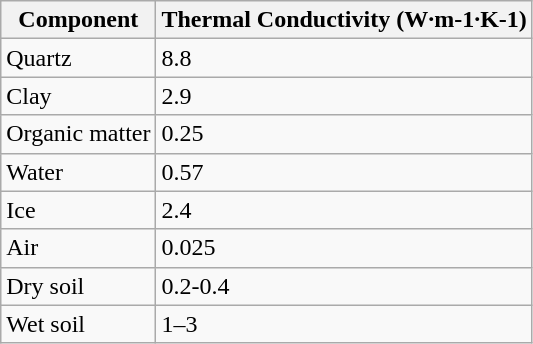<table class="wikitable">
<tr>
<th>Component</th>
<th>Thermal Conductivity (W·m‐1·K‐1)</th>
</tr>
<tr>
<td>Quartz</td>
<td>8.8</td>
</tr>
<tr>
<td>Clay</td>
<td>2.9</td>
</tr>
<tr>
<td>Organic matter</td>
<td>0.25</td>
</tr>
<tr>
<td>Water</td>
<td>0.57</td>
</tr>
<tr>
<td>Ice</td>
<td>2.4</td>
</tr>
<tr>
<td>Air</td>
<td>0.025</td>
</tr>
<tr>
<td>Dry soil</td>
<td>0.2‐0.4</td>
</tr>
<tr>
<td>Wet soil</td>
<td>1–3</td>
</tr>
</table>
